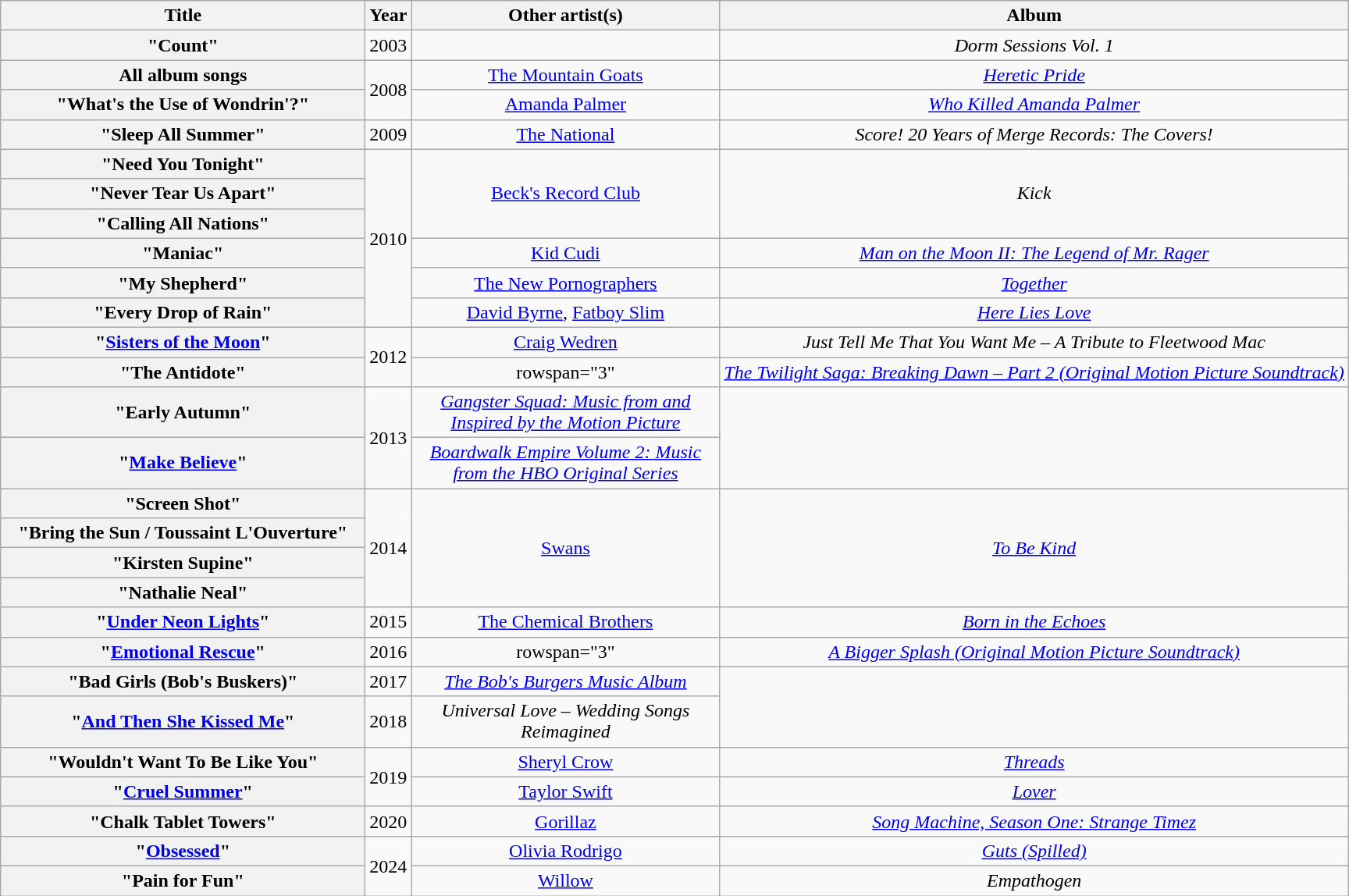<table class="wikitable plainrowheaders" style="text-align:center;">
<tr>
<th scope="col" style="width:19em;">Title</th>
<th scope="col" style="width:1em;">Year</th>
<th scope="col" style="width:16em;">Other artist(s)</th>
<th scope="col">Album</th>
</tr>
<tr>
<th scope="row">"Count"<br></th>
<td>2003</td>
<td></td>
<td><em>Dorm Sessions Vol. 1</em></td>
</tr>
<tr>
<th scope="row">All album songs<br></th>
<td rowspan="2">2008</td>
<td><a href='#'>The Mountain Goats</a></td>
<td><em><a href='#'>Heretic Pride</a></em></td>
</tr>
<tr>
<th scope="row">"What's the Use of Wondrin'?"</th>
<td><a href='#'>Amanda Palmer</a></td>
<td><em><a href='#'>Who Killed Amanda Palmer</a></em></td>
</tr>
<tr>
<th scope="row">"Sleep All Summer"</th>
<td>2009</td>
<td><a href='#'>The National</a></td>
<td><em>Score! 20 Years of Merge Records: The Covers!</em></td>
</tr>
<tr>
<th scope="row">"Need You Tonight"</th>
<td rowspan="6">2010</td>
<td rowspan="3"><a href='#'>Beck's Record Club</a></td>
<td rowspan="3"><em>Kick</em></td>
</tr>
<tr>
<th scope="row">"Never Tear Us Apart"</th>
</tr>
<tr>
<th scope="row">"Calling All Nations"</th>
</tr>
<tr>
<th scope="row">"Maniac"</th>
<td><a href='#'>Kid Cudi</a></td>
<td><em><a href='#'>Man on the Moon II: The Legend of Mr. Rager</a></em></td>
</tr>
<tr>
<th scope="row">"My Shepherd"</th>
<td><a href='#'>The New Pornographers</a></td>
<td><em><a href='#'>Together</a></em></td>
</tr>
<tr>
<th scope="row">"Every Drop of Rain"</th>
<td><a href='#'>David Byrne</a>, <a href='#'>Fatboy Slim</a></td>
<td><em><a href='#'>Here Lies Love</a></em></td>
</tr>
<tr>
<th scope="row">"<a href='#'>Sisters of the Moon</a>"</th>
<td rowspan="2">2012</td>
<td><a href='#'>Craig Wedren</a></td>
<td><em>Just Tell Me That You Want Me – A Tribute to Fleetwood Mac</em></td>
</tr>
<tr>
<th scope="row">"The Antidote"</th>
<td>rowspan="3" </td>
<td><em><a href='#'>The Twilight Saga: Breaking Dawn – Part 2 (Original Motion Picture Soundtrack)</a></em></td>
</tr>
<tr>
<th scope="row">"Early Autumn"</th>
<td rowspan="2">2013</td>
<td><em><a href='#'>Gangster Squad: Music from and Inspired by the Motion Picture</a></em></td>
</tr>
<tr>
<th scope="row">"<a href='#'>Make Believe</a>"</th>
<td><em><a href='#'>Boardwalk Empire Volume 2: Music from the HBO Original Series</a></em></td>
</tr>
<tr>
<th scope="row">"Screen Shot"</th>
<td rowspan="4">2014</td>
<td rowspan="4"><a href='#'>Swans</a></td>
<td rowspan="4"><em><a href='#'>To Be Kind</a></em></td>
</tr>
<tr>
<th scope="row">"Bring the Sun / Toussaint L'Ouverture"</th>
</tr>
<tr>
<th scope="row">"Kirsten Supine"</th>
</tr>
<tr>
<th scope="row">"Nathalie Neal"</th>
</tr>
<tr>
<th scope="row">"<a href='#'>Under Neon Lights</a>"</th>
<td>2015</td>
<td><a href='#'>The Chemical Brothers</a></td>
<td><em><a href='#'>Born in the Echoes</a></em></td>
</tr>
<tr>
<th scope="row">"<a href='#'>Emotional Rescue</a>"</th>
<td>2016</td>
<td>rowspan="3" </td>
<td><em><a href='#'>A Bigger Splash (Original Motion Picture Soundtrack)</a></em></td>
</tr>
<tr>
<th scope="row">"Bad Girls (Bob's Buskers)"</th>
<td>2017</td>
<td><em><a href='#'>The Bob's Burgers Music Album</a></em></td>
</tr>
<tr>
<th scope="row">"<a href='#'>And Then She Kissed Me</a>"</th>
<td>2018</td>
<td><em>Universal Love – Wedding Songs Reimagined</em></td>
</tr>
<tr>
<th scope="row">"Wouldn't Want To Be Like You"</th>
<td rowspan="2">2019</td>
<td><a href='#'>Sheryl Crow</a></td>
<td><em><a href='#'>Threads</a></em></td>
</tr>
<tr>
<th scope="row">"<a href='#'>Cruel Summer</a>"</th>
<td><a href='#'>Taylor Swift</a></td>
<td><em><a href='#'>Lover</a></em></td>
</tr>
<tr>
<th scope="row">"Chalk Tablet Towers"</th>
<td>2020</td>
<td><a href='#'>Gorillaz</a></td>
<td><em><a href='#'>Song Machine, Season One: Strange Timez</a></em></td>
</tr>
<tr>
<th scope="row">"<a href='#'>Obsessed</a>"</th>
<td rowspan="2">2024</td>
<td><a href='#'>Olivia Rodrigo</a></td>
<td><em><a href='#'>Guts (Spilled)</a></em></td>
</tr>
<tr>
<th scope="row">"Pain for Fun"</th>
<td><a href='#'>Willow</a></td>
<td><em>Empathogen </em></td>
</tr>
</table>
